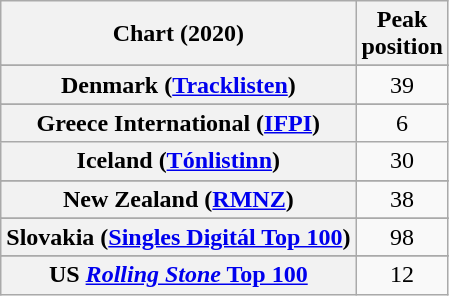<table class="wikitable sortable plainrowheaders" style="text-align:center">
<tr>
<th scope="col">Chart (2020)</th>
<th scope="col">Peak<br>position</th>
</tr>
<tr>
</tr>
<tr>
</tr>
<tr>
</tr>
<tr>
</tr>
<tr>
</tr>
<tr>
<th scope="row">Denmark (<a href='#'>Tracklisten</a>)</th>
<td>39</td>
</tr>
<tr>
</tr>
<tr>
</tr>
<tr>
</tr>
<tr>
<th scope="row">Greece International (<a href='#'>IFPI</a>)</th>
<td>6</td>
</tr>
<tr>
<th scope="row">Iceland (<a href='#'>Tónlistinn</a>)</th>
<td>30</td>
</tr>
<tr>
</tr>
<tr>
</tr>
<tr>
<th scope="row">New Zealand (<a href='#'>RMNZ</a>)</th>
<td>38</td>
</tr>
<tr>
</tr>
<tr>
<th scope="row">Slovakia (<a href='#'>Singles Digitál Top 100</a>)</th>
<td>98</td>
</tr>
<tr>
</tr>
<tr>
</tr>
<tr>
</tr>
<tr>
</tr>
<tr>
</tr>
<tr>
</tr>
<tr>
<th scope="row">US <a href='#'><em>Rolling Stone</em> Top 100</a></th>
<td>12</td>
</tr>
</table>
